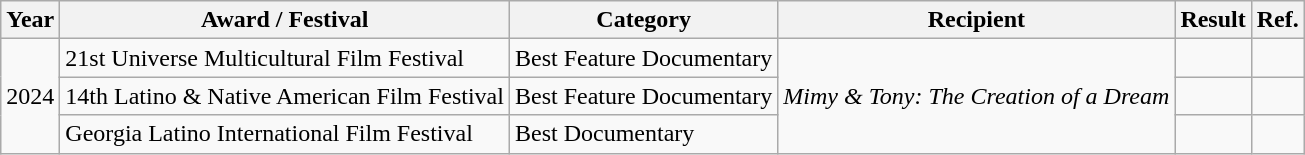<table class="wikitable">
<tr>
<th>Year</th>
<th>Award / Festival</th>
<th>Category</th>
<th>Recipient</th>
<th>Result</th>
<th>Ref.</th>
</tr>
<tr>
<td rowspan="3">2024</td>
<td>21st Universe Multicultural Film Festival</td>
<td>Best Feature Documentary</td>
<td rowspan="3"><em>Mimy & Tony: The Creation of a Dream</em></td>
<td></td>
<td></td>
</tr>
<tr>
<td>14th Latino & Native American Film Festival</td>
<td>Best Feature Documentary</td>
<td></td>
<td></td>
</tr>
<tr>
<td>Georgia Latino International Film Festival</td>
<td>Best Documentary</td>
<td></td>
<td></td>
</tr>
</table>
